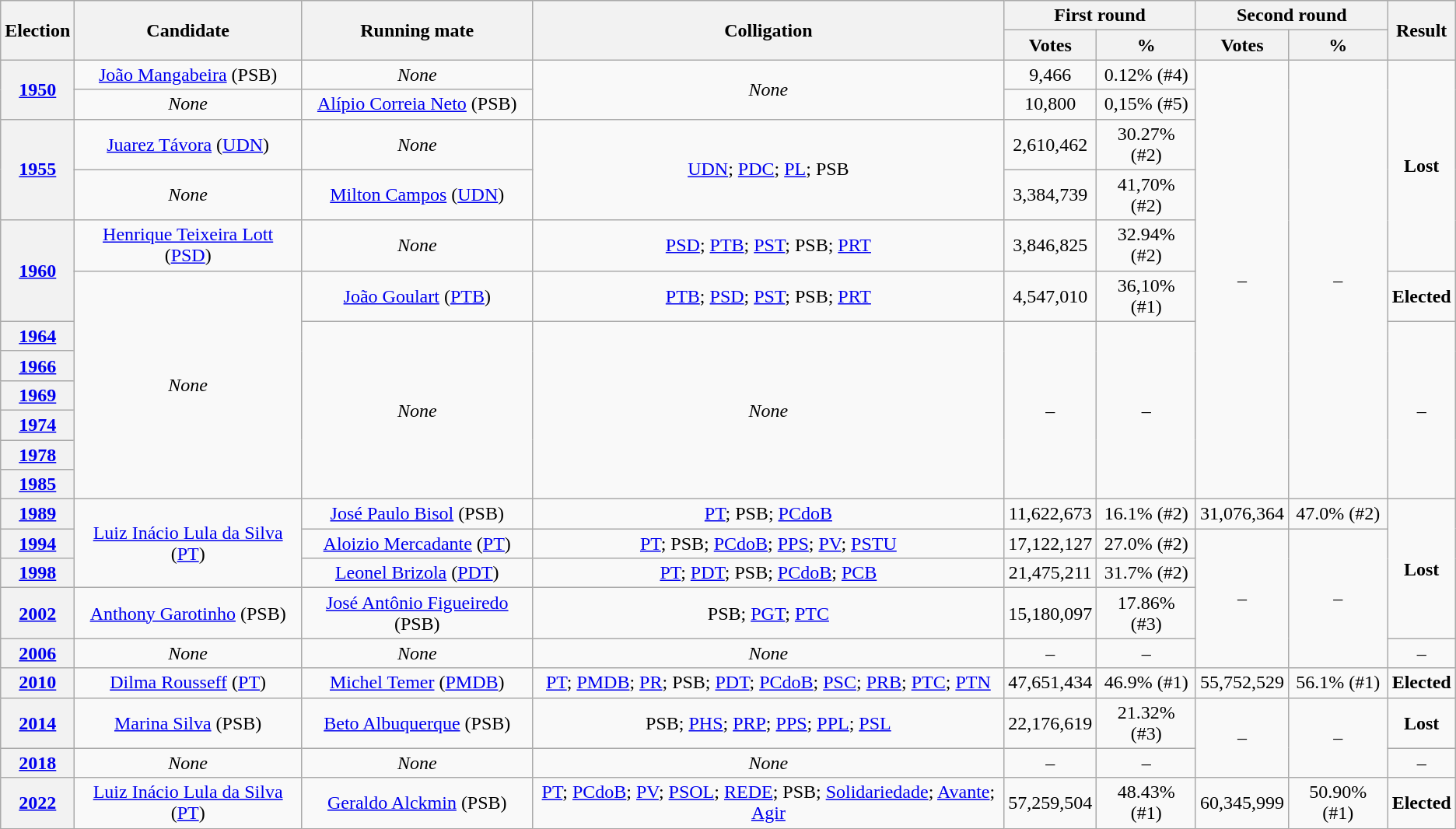<table class="wikitable" style="text-align:center">
<tr>
<th rowspan="2">Election</th>
<th rowspan="2">Candidate</th>
<th rowspan="2"><strong>Running mate</strong></th>
<th rowspan="2">Colligation</th>
<th colspan="2">First round</th>
<th colspan="2">Second round</th>
<th rowspan="2"><strong>Result</strong></th>
</tr>
<tr>
<th><strong>Votes</strong></th>
<th><strong>%</strong></th>
<th><strong>Votes</strong></th>
<th><strong>%</strong></th>
</tr>
<tr>
<th rowspan="2"><a href='#'>1950</a></th>
<td><a href='#'>João Mangabeira</a> (PSB)</td>
<td><em>None</em></td>
<td rowspan="2"><em>None</em></td>
<td>9,466</td>
<td>0.12% (#4)</td>
<td rowspan="12">–</td>
<td rowspan="12">–</td>
<td rowspan="5"><strong>Lost</strong> </td>
</tr>
<tr>
<td><em>None</em></td>
<td><a href='#'>Alípio Correia Neto</a> (PSB)</td>
<td>10,800</td>
<td>0,15% (#5)</td>
</tr>
<tr>
<th rowspan="2"><a href='#'>1955</a></th>
<td><a href='#'>Juarez Távora</a> (<a href='#'>UDN</a>)</td>
<td><em>None</em></td>
<td rowspan="2"><a href='#'>UDN</a>; <a href='#'>PDC</a>; <a href='#'>PL</a>; PSB</td>
<td>2,610,462</td>
<td>30.27% (#2)</td>
</tr>
<tr>
<td><em>None</em></td>
<td><a href='#'>Milton Campos</a> (<a href='#'>UDN</a>)</td>
<td>3,384,739</td>
<td>41,70% (#2)</td>
</tr>
<tr>
<th rowspan="2"><a href='#'>1960</a></th>
<td><a href='#'>Henrique Teixeira Lott</a> (<a href='#'>PSD</a>)</td>
<td><em>None</em></td>
<td><a href='#'>PSD</a>; <a href='#'>PTB</a>; <a href='#'>PST</a>; PSB; <a href='#'>PRT</a></td>
<td>3,846,825</td>
<td>32.94% (#2)</td>
</tr>
<tr>
<td rowspan="7"><em>None</em></td>
<td><a href='#'>João Goulart</a> (<a href='#'>PTB</a>)</td>
<td><a href='#'>PTB</a>; <a href='#'>PSD</a>; <a href='#'>PST</a>; PSB; <a href='#'>PRT</a></td>
<td>4,547,010</td>
<td>36,10% (#1)</td>
<td><strong>Elected</strong> </td>
</tr>
<tr>
<th><a href='#'>1964</a></th>
<td rowspan="6"><em>None</em></td>
<td rowspan="6"><em>None</em></td>
<td rowspan="6">–</td>
<td rowspan="6">–</td>
<td rowspan="6">–</td>
</tr>
<tr>
<th><a href='#'>1966</a></th>
</tr>
<tr>
<th><a href='#'>1969</a></th>
</tr>
<tr>
<th><a href='#'>1974</a></th>
</tr>
<tr>
<th><a href='#'>1978</a></th>
</tr>
<tr>
<th><a href='#'>1985</a></th>
</tr>
<tr>
<th><a href='#'>1989</a></th>
<td rowspan="3"><a href='#'>Luiz Inácio Lula da Silva</a> (<a href='#'>PT</a>)</td>
<td><a href='#'>José Paulo Bisol</a> (PSB)</td>
<td><a href='#'>PT</a>; PSB; <a href='#'>PCdoB</a></td>
<td>11,622,673</td>
<td>16.1% (#2)</td>
<td>31,076,364</td>
<td>47.0% (#2)</td>
<td rowspan="4"><strong>Lost</strong> </td>
</tr>
<tr>
<th><a href='#'>1994</a></th>
<td><a href='#'>Aloizio Mercadante</a> (<a href='#'>PT</a>)</td>
<td><a href='#'>PT</a>; PSB; <a href='#'>PCdoB</a>; <a href='#'>PPS</a>; <a href='#'>PV</a>; <a href='#'>PSTU</a></td>
<td>17,122,127</td>
<td>27.0% (#2)</td>
<td rowspan="4">–</td>
<td rowspan="4">–</td>
</tr>
<tr>
<th><a href='#'>1998</a></th>
<td><a href='#'>Leonel Brizola</a> (<a href='#'>PDT</a>)</td>
<td><a href='#'>PT</a>; <a href='#'>PDT</a>; PSB; <a href='#'>PCdoB</a>; <a href='#'>PCB</a></td>
<td>21,475,211</td>
<td>31.7% (#2)</td>
</tr>
<tr>
<th><a href='#'>2002</a></th>
<td><a href='#'>Anthony Garotinho</a> (PSB)</td>
<td><a href='#'>José Antônio Figueiredo</a> (PSB)</td>
<td>PSB; <a href='#'>PGT</a>; <a href='#'>PTC</a></td>
<td>15,180,097</td>
<td>17.86% (#3)</td>
</tr>
<tr>
<th><a href='#'>2006</a></th>
<td><em>None</em></td>
<td><em>None</em></td>
<td><em>None</em></td>
<td>–</td>
<td>–</td>
<td>–</td>
</tr>
<tr>
<th><a href='#'>2010</a></th>
<td><a href='#'>Dilma Rousseff</a> (<a href='#'>PT</a>)</td>
<td><a href='#'>Michel Temer</a> (<a href='#'>PMDB</a>)</td>
<td><a href='#'>PT</a>; <a href='#'>PMDB</a>; <a href='#'>PR</a>; PSB; <a href='#'>PDT</a>; <a href='#'>PCdoB</a>; <a href='#'>PSC</a>; <a href='#'>PRB</a>; <a href='#'>PTC</a>; <a href='#'>PTN</a></td>
<td>47,651,434</td>
<td>46.9% (#1)</td>
<td>55,752,529</td>
<td>56.1% (#1)</td>
<td><strong>Elected</strong> </td>
</tr>
<tr>
<th><a href='#'>2014</a></th>
<td><a href='#'>Marina Silva</a> (PSB)</td>
<td><a href='#'>Beto Albuquerque</a> (PSB)</td>
<td>PSB; <a href='#'>PHS</a>; <a href='#'>PRP</a>; <a href='#'>PPS</a>; <a href='#'>PPL</a>; <a href='#'>PSL</a></td>
<td>22,176,619</td>
<td>21.32% (#3)</td>
<td rowspan="2">–</td>
<td rowspan="2">–</td>
<td><strong>Lost</strong> </td>
</tr>
<tr>
<th><a href='#'>2018</a></th>
<td><em>None</em></td>
<td><em>None</em></td>
<td><em>None</em></td>
<td>–</td>
<td>–</td>
<td>–</td>
</tr>
<tr>
<th><a href='#'>2022</a></th>
<td><a href='#'>Luiz Inácio Lula da Silva</a> (<a href='#'>PT</a>)</td>
<td><a href='#'>Geraldo Alckmin</a> (PSB)</td>
<td><a href='#'>PT</a>; <a href='#'>PCdoB</a>; <a href='#'>PV</a>; <a href='#'>PSOL</a>; <a href='#'>REDE</a>; PSB; <a href='#'>Solidariedade</a>; <a href='#'>Avante</a>; <a href='#'>Agir</a></td>
<td>57,259,504</td>
<td>48.43% (#1)</td>
<td>60,345,999</td>
<td>50.90% (#1)</td>
<td><strong>Elected</strong> </td>
</tr>
</table>
